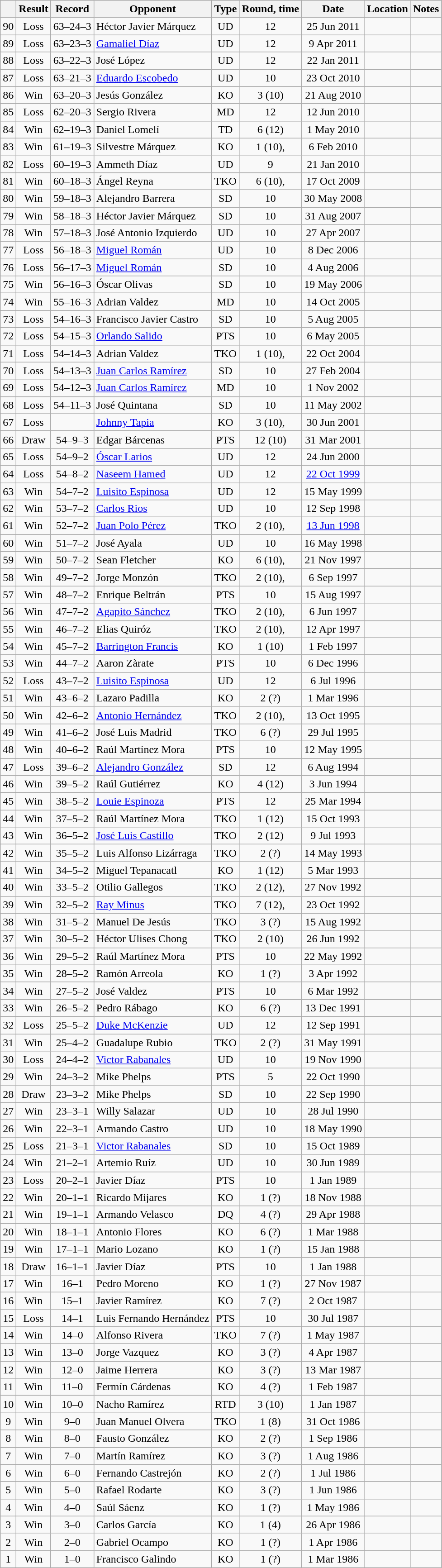<table class="wikitable" style="text-align:center">
<tr>
<th></th>
<th>Result</th>
<th>Record</th>
<th>Opponent</th>
<th>Type</th>
<th>Round, time</th>
<th>Date</th>
<th>Location</th>
<th>Notes</th>
</tr>
<tr>
<td>90</td>
<td>Loss</td>
<td>63–24–3</td>
<td style="text-align:left;">Héctor Javier Márquez</td>
<td>UD</td>
<td>12</td>
<td>25 Jun 2011</td>
<td style="text-align:left;"></td>
<td></td>
</tr>
<tr>
<td>89</td>
<td>Loss</td>
<td>63–23–3</td>
<td style="text-align:left;"><a href='#'>Gamaliel Díaz</a></td>
<td>UD</td>
<td>12</td>
<td>9 Apr 2011</td>
<td style="text-align:left;"></td>
<td></td>
</tr>
<tr>
<td>88</td>
<td>Loss</td>
<td>63–22–3</td>
<td style="text-align:left;">José López</td>
<td>UD</td>
<td>12</td>
<td>22 Jan 2011</td>
<td style="text-align:left;"></td>
<td></td>
</tr>
<tr>
<td>87</td>
<td>Loss</td>
<td>63–21–3</td>
<td style="text-align:left;"><a href='#'>Eduardo Escobedo</a></td>
<td>UD</td>
<td>10</td>
<td>23 Oct 2010</td>
<td style="text-align:left;"></td>
<td></td>
</tr>
<tr>
<td>86</td>
<td>Win</td>
<td>63–20–3</td>
<td style="text-align:left;">Jesús González</td>
<td>KO</td>
<td>3 (10)</td>
<td>21 Aug 2010</td>
<td style="text-align:left;"></td>
<td></td>
</tr>
<tr>
<td>85</td>
<td>Loss</td>
<td>62–20–3</td>
<td style="text-align:left;">Sergio Rivera</td>
<td>MD</td>
<td>12</td>
<td>12 Jun 2010</td>
<td style="text-align:left;"></td>
<td></td>
</tr>
<tr>
<td>84</td>
<td>Win</td>
<td>62–19–3</td>
<td style="text-align:left;">Daniel Lomelí</td>
<td>TD</td>
<td>6 (12)</td>
<td>1 May 2010</td>
<td style="text-align:left;"></td>
<td style="text-align:left;"></td>
</tr>
<tr>
<td>83</td>
<td>Win</td>
<td>61–19–3</td>
<td style="text-align:left;">Silvestre Márquez</td>
<td>KO</td>
<td>1 (10), </td>
<td>6 Feb 2010</td>
<td style="text-align:left;"></td>
<td></td>
</tr>
<tr>
<td>82</td>
<td>Loss</td>
<td>60–19–3</td>
<td style="text-align:left;">Ammeth Díaz</td>
<td>UD</td>
<td>9</td>
<td>21 Jan 2010</td>
<td style="text-align:left;"></td>
<td style="text-align:left;"></td>
</tr>
<tr>
<td>81</td>
<td>Win</td>
<td>60–18–3</td>
<td style="text-align:left;">Ángel Reyna</td>
<td>TKO</td>
<td>6 (10), </td>
<td>17 Oct 2009</td>
<td style="text-align:left;"></td>
<td></td>
</tr>
<tr>
<td>80</td>
<td>Win</td>
<td>59–18–3</td>
<td style="text-align:left;">Alejandro Barrera</td>
<td>SD</td>
<td>10</td>
<td>30 May 2008</td>
<td style="text-align:left;"></td>
<td></td>
</tr>
<tr>
<td>79</td>
<td>Win</td>
<td>58–18–3</td>
<td style="text-align:left;">Héctor Javier Márquez</td>
<td>SD</td>
<td>10</td>
<td>31 Aug 2007</td>
<td style="text-align:left;"></td>
<td></td>
</tr>
<tr>
<td>78</td>
<td>Win</td>
<td>57–18–3</td>
<td style="text-align:left;">José Antonio Izquierdo</td>
<td>UD</td>
<td>10</td>
<td>27 Apr 2007</td>
<td style="text-align:left;"></td>
<td></td>
</tr>
<tr>
<td>77</td>
<td>Loss</td>
<td>56–18–3</td>
<td style="text-align:left;"><a href='#'>Miguel Román</a></td>
<td>UD</td>
<td>10</td>
<td>8 Dec 2006</td>
<td style="text-align:left;"></td>
<td></td>
</tr>
<tr>
<td>76</td>
<td>Loss</td>
<td>56–17–3</td>
<td style="text-align:left;"><a href='#'>Miguel Román</a></td>
<td>SD</td>
<td>10</td>
<td>4 Aug 2006</td>
<td style="text-align:left;"></td>
<td></td>
</tr>
<tr>
<td>75</td>
<td>Win</td>
<td>56–16–3</td>
<td style="text-align:left;">Óscar Olivas</td>
<td>SD</td>
<td>10</td>
<td>19 May 2006</td>
<td style="text-align:left;"></td>
<td></td>
</tr>
<tr>
<td>74</td>
<td>Win</td>
<td>55–16–3</td>
<td style="text-align:left;">Adrian Valdez</td>
<td>MD</td>
<td>10</td>
<td>14 Oct 2005</td>
<td style="text-align:left;"></td>
<td></td>
</tr>
<tr>
<td>73</td>
<td>Loss</td>
<td>54–16–3</td>
<td style="text-align:left;">Francisco Javier Castro</td>
<td>SD</td>
<td>10</td>
<td>5 Aug 2005</td>
<td style="text-align:left;"></td>
<td></td>
</tr>
<tr>
<td>72</td>
<td>Loss</td>
<td>54–15–3</td>
<td style="text-align:left;"><a href='#'>Orlando Salido</a></td>
<td>PTS</td>
<td>10</td>
<td>6 May 2005</td>
<td style="text-align:left;"></td>
<td></td>
</tr>
<tr>
<td>71</td>
<td>Loss</td>
<td>54–14–3</td>
<td style="text-align:left;">Adrian Valdez</td>
<td>TKO</td>
<td>1 (10), </td>
<td>22 Oct 2004</td>
<td style="text-align:left;"></td>
<td></td>
</tr>
<tr>
<td>70</td>
<td>Loss</td>
<td>54–13–3</td>
<td style="text-align:left;"><a href='#'>Juan Carlos Ramírez</a></td>
<td>SD</td>
<td>10</td>
<td>27 Feb 2004</td>
<td style="text-align:left;"></td>
<td></td>
</tr>
<tr>
<td>69</td>
<td>Loss</td>
<td>54–12–3</td>
<td style="text-align:left;"><a href='#'>Juan Carlos Ramírez</a></td>
<td>MD</td>
<td>10</td>
<td>1 Nov 2002</td>
<td style="text-align:left;"></td>
<td></td>
</tr>
<tr>
<td>68</td>
<td>Loss</td>
<td>54–11–3</td>
<td style="text-align:left;">José Quintana</td>
<td>SD</td>
<td>10</td>
<td>11 May 2002</td>
<td style="text-align:left;"></td>
<td></td>
</tr>
<tr>
<td>67</td>
<td>Loss</td>
<td></td>
<td style="text-align:left;"><a href='#'>Johnny Tapia</a></td>
<td>KO</td>
<td>3 (10), </td>
<td>30 Jun 2001</td>
<td style="text-align:left;"></td>
<td></td>
</tr>
<tr>
<td>66</td>
<td>Draw</td>
<td>54–9–3</td>
<td style="text-align:left;">Edgar Bárcenas</td>
<td>PTS</td>
<td>12 (10)</td>
<td>31 Mar 2001</td>
<td style="text-align:left;"></td>
<td></td>
</tr>
<tr>
<td>65</td>
<td>Loss</td>
<td>54–9–2</td>
<td style="text-align:left;"><a href='#'>Óscar Larios</a></td>
<td>UD</td>
<td>12</td>
<td>24 Jun 2000</td>
<td style="text-align:left;"></td>
<td></td>
</tr>
<tr>
<td>64</td>
<td>Loss</td>
<td>54–8–2</td>
<td style="text-align:left;"><a href='#'>Naseem Hamed</a></td>
<td>UD</td>
<td>12</td>
<td><a href='#'>22 Oct 1999</a></td>
<td style="text-align:left;"></td>
<td style="text-align:left;"></td>
</tr>
<tr>
<td>63</td>
<td>Win</td>
<td>54–7–2</td>
<td style="text-align:left;"><a href='#'>Luisito Espinosa</a></td>
<td>UD</td>
<td>12</td>
<td>15 May 1999</td>
<td style="text-align:left;"></td>
<td style="text-align:left;"></td>
</tr>
<tr>
<td>62</td>
<td>Win</td>
<td>53–7–2</td>
<td style="text-align:left;"><a href='#'>Carlos Rios</a></td>
<td>UD</td>
<td>10</td>
<td>12 Sep 1998</td>
<td style="text-align:left;"></td>
<td></td>
</tr>
<tr>
<td>61</td>
<td>Win</td>
<td>52–7–2</td>
<td style="text-align:left;"><a href='#'>Juan Polo Pérez</a></td>
<td>TKO</td>
<td>2 (10), </td>
<td><a href='#'>13 Jun 1998</a></td>
<td style="text-align:left;"></td>
<td></td>
</tr>
<tr>
<td>60</td>
<td>Win</td>
<td>51–7–2</td>
<td style="text-align:left;">José Ayala</td>
<td>UD</td>
<td>10</td>
<td>16 May 1998</td>
<td style="text-align:left;"></td>
<td></td>
</tr>
<tr>
<td>59</td>
<td>Win</td>
<td>50–7–2</td>
<td style="text-align:left;">Sean Fletcher</td>
<td>KO</td>
<td>6 (10), </td>
<td>21 Nov 1997</td>
<td style="text-align:left;"></td>
<td></td>
</tr>
<tr>
<td>58</td>
<td>Win</td>
<td>49–7–2</td>
<td style="text-align:left;">Jorge Monzón</td>
<td>TKO</td>
<td>2 (10), </td>
<td>6 Sep 1997</td>
<td style="text-align:left;"></td>
<td></td>
</tr>
<tr>
<td>57</td>
<td>Win</td>
<td>48–7–2</td>
<td style="text-align:left;">Enrique Beltrán</td>
<td>PTS</td>
<td>10</td>
<td>15 Aug 1997</td>
<td style="text-align:left;"></td>
<td></td>
</tr>
<tr>
<td>56</td>
<td>Win</td>
<td>47–7–2</td>
<td style="text-align:left;"><a href='#'>Agapito Sánchez</a></td>
<td>TKO</td>
<td>2 (10), </td>
<td>6 Jun 1997</td>
<td style="text-align:left;"></td>
<td></td>
</tr>
<tr>
<td>55</td>
<td>Win</td>
<td>46–7–2</td>
<td style="text-align:left;">Elias Quiróz</td>
<td>TKO</td>
<td>2 (10), </td>
<td>12 Apr 1997</td>
<td style="text-align:left;"></td>
<td></td>
</tr>
<tr>
<td>54</td>
<td>Win</td>
<td>45–7–2</td>
<td style="text-align:left;"><a href='#'>Barrington Francis</a></td>
<td>KO</td>
<td>1 (10)</td>
<td>1 Feb 1997</td>
<td style="text-align:left;"></td>
<td></td>
</tr>
<tr>
<td>53</td>
<td>Win</td>
<td>44–7–2</td>
<td style="text-align:left;">Aaron Zàrate</td>
<td>PTS</td>
<td>10</td>
<td>6 Dec 1996</td>
<td style="text-align:left;"></td>
<td></td>
</tr>
<tr>
<td>52</td>
<td>Loss</td>
<td>43–7–2</td>
<td style="text-align:left;"><a href='#'>Luisito Espinosa</a></td>
<td>UD</td>
<td>12</td>
<td>6 Jul 1996</td>
<td style="text-align:left;"></td>
<td style="text-align:left;"></td>
</tr>
<tr>
<td>51</td>
<td>Win</td>
<td>43–6–2</td>
<td style="text-align:left;">Lazaro Padilla</td>
<td>KO</td>
<td>2 (?)</td>
<td>1 Mar 1996</td>
<td style="text-align:left;"></td>
<td></td>
</tr>
<tr>
<td>50</td>
<td>Win</td>
<td>42–6–2</td>
<td style="text-align:left;"><a href='#'>Antonio Hernández</a></td>
<td>TKO</td>
<td>2 (10), </td>
<td>13 Oct 1995</td>
<td style="text-align:left;"></td>
<td></td>
</tr>
<tr>
<td>49</td>
<td>Win</td>
<td>41–6–2</td>
<td style="text-align:left;">José Luis Madrid</td>
<td>TKO</td>
<td>6 (?)</td>
<td>29 Jul 1995</td>
<td style="text-align:left;"></td>
<td></td>
</tr>
<tr>
<td>48</td>
<td>Win</td>
<td>40–6–2</td>
<td style="text-align:left;">Raúl Martínez Mora</td>
<td>PTS</td>
<td>10</td>
<td>12 May 1995</td>
<td style="text-align:left;"></td>
<td></td>
</tr>
<tr>
<td>47</td>
<td>Loss</td>
<td>39–6–2</td>
<td style="text-align:left;"><a href='#'>Alejandro González</a></td>
<td>SD</td>
<td>12</td>
<td>6 Aug 1994</td>
<td style="text-align:left;"></td>
<td></td>
</tr>
<tr>
<td>46</td>
<td>Win</td>
<td>39–5–2</td>
<td style="text-align:left;">Raúl Gutiérrez</td>
<td>KO</td>
<td>4 (12)</td>
<td>3 Jun 1994</td>
<td style="text-align:left;"></td>
<td style="text-align:left;"></td>
</tr>
<tr>
<td>45</td>
<td>Win</td>
<td>38–5–2</td>
<td style="text-align:left;"><a href='#'>Louie Espinoza</a></td>
<td>PTS</td>
<td>12</td>
<td>25 Mar 1994</td>
<td style="text-align:left;"></td>
<td style="text-align:left;"></td>
</tr>
<tr>
<td>44</td>
<td>Win</td>
<td>37–5–2</td>
<td style="text-align:left;">Raúl Martínez Mora</td>
<td>TKO</td>
<td>1 (12)</td>
<td>15 Oct 1993</td>
<td style="text-align:left;"></td>
<td style="text-align:left;"></td>
</tr>
<tr>
<td>43</td>
<td>Win</td>
<td>36–5–2</td>
<td style="text-align:left;"><a href='#'>José Luis Castillo</a></td>
<td>TKO</td>
<td>2 (12)</td>
<td>9 Jul 1993</td>
<td style="text-align:left;"></td>
<td style="text-align:left;"></td>
</tr>
<tr>
<td>42</td>
<td>Win</td>
<td>35–5–2</td>
<td style="text-align:left;">Luis Alfonso Lizárraga</td>
<td>TKO</td>
<td>2 (?)</td>
<td>14 May 1993</td>
<td style="text-align:left;"></td>
<td style="text-align:left;"></td>
</tr>
<tr>
<td>41</td>
<td>Win</td>
<td>34–5–2</td>
<td style="text-align:left;">Miguel Tepanacatl</td>
<td>KO</td>
<td>1 (12)</td>
<td>5 Mar 1993</td>
<td style="text-align:left;"></td>
<td style="text-align:left;"></td>
</tr>
<tr>
<td>40</td>
<td>Win</td>
<td>33–5–2</td>
<td style="text-align:left;">Otilio Gallegos</td>
<td>TKO</td>
<td>2 (12), </td>
<td>27 Nov 1992</td>
<td style="text-align:left;"></td>
<td style="text-align:left;"></td>
</tr>
<tr>
<td>39</td>
<td>Win</td>
<td>32–5–2</td>
<td style="text-align:left;"><a href='#'>Ray Minus</a></td>
<td>TKO</td>
<td>7 (12), </td>
<td>23 Oct 1992</td>
<td style="text-align:left;"></td>
<td style="text-align:left;"></td>
</tr>
<tr>
<td>38</td>
<td>Win</td>
<td>31–5–2</td>
<td style="text-align:left;">Manuel De Jesús</td>
<td>TKO</td>
<td>3 (?)</td>
<td>15 Aug 1992</td>
<td style="text-align:left;"></td>
<td></td>
</tr>
<tr>
<td>37</td>
<td>Win</td>
<td>30–5–2</td>
<td style="text-align:left;">Héctor Ulises Chong</td>
<td>TKO</td>
<td>2 (10)</td>
<td>26 Jun 1992</td>
<td style="text-align:left;"></td>
<td></td>
</tr>
<tr>
<td>36</td>
<td>Win</td>
<td>29–5–2</td>
<td style="text-align:left;">Raúl Martínez Mora</td>
<td>PTS</td>
<td>10</td>
<td>22 May 1992</td>
<td style="text-align:left;"></td>
<td></td>
</tr>
<tr>
<td>35</td>
<td>Win</td>
<td>28–5–2</td>
<td style="text-align:left;">Ramón Arreola</td>
<td>KO</td>
<td>1 (?)</td>
<td>3 Apr 1992</td>
<td style="text-align:left;"></td>
<td></td>
</tr>
<tr>
<td>34</td>
<td>Win</td>
<td>27–5–2</td>
<td style="text-align:left;">José Valdez</td>
<td>PTS</td>
<td>10</td>
<td>6 Mar 1992</td>
<td style="text-align:left;"></td>
<td></td>
</tr>
<tr>
<td>33</td>
<td>Win</td>
<td>26–5–2</td>
<td style="text-align:left;">Pedro Rábago</td>
<td>KO</td>
<td>6 (?)</td>
<td>13 Dec 1991</td>
<td style="text-align:left;"></td>
<td></td>
</tr>
<tr>
<td>32</td>
<td>Loss</td>
<td>25–5–2</td>
<td style="text-align:left;"><a href='#'>Duke McKenzie</a></td>
<td>UD</td>
<td>12</td>
<td>12 Sep 1991</td>
<td style="text-align:left;"></td>
<td style="text-align:left;"></td>
</tr>
<tr>
<td>31</td>
<td>Win</td>
<td>25–4–2</td>
<td style="text-align:left;">Guadalupe Rubio</td>
<td>TKO</td>
<td>2 (?)</td>
<td>31 May 1991</td>
<td style="text-align:left;"></td>
<td></td>
</tr>
<tr>
<td>30</td>
<td>Loss</td>
<td>24–4–2</td>
<td style="text-align:left;"><a href='#'>Victor Rabanales</a></td>
<td>UD</td>
<td>10</td>
<td>19 Nov 1990</td>
<td style="text-align:left;"></td>
<td></td>
</tr>
<tr>
<td>29</td>
<td>Win</td>
<td>24–3–2</td>
<td style="text-align:left;">Mike Phelps</td>
<td>PTS</td>
<td>5</td>
<td>22 Oct 1990</td>
<td style="text-align:left;"></td>
<td></td>
</tr>
<tr>
<td>28</td>
<td>Draw</td>
<td>23–3–2</td>
<td style="text-align:left;">Mike Phelps</td>
<td>SD</td>
<td>10</td>
<td>22 Sep 1990</td>
<td style="text-align:left;"></td>
<td></td>
</tr>
<tr>
<td>27</td>
<td>Win</td>
<td>23–3–1</td>
<td style="text-align:left;">Willy Salazar</td>
<td>UD</td>
<td>10</td>
<td>28 Jul 1990</td>
<td style="text-align:left;"></td>
<td></td>
</tr>
<tr>
<td>26</td>
<td>Win</td>
<td>22–3–1</td>
<td style="text-align:left;">Armando Castro</td>
<td>UD</td>
<td>10</td>
<td>18 May 1990</td>
<td style="text-align:left;"></td>
<td></td>
</tr>
<tr>
<td>25</td>
<td>Loss</td>
<td>21–3–1</td>
<td style="text-align:left;"><a href='#'>Victor Rabanales</a></td>
<td>SD</td>
<td>10</td>
<td>15 Oct 1989</td>
<td style="text-align:left;"></td>
<td></td>
</tr>
<tr>
<td>24</td>
<td>Win</td>
<td>21–2–1</td>
<td style="text-align:left;">Artemio Ruíz</td>
<td>UD</td>
<td>10</td>
<td>30 Jun 1989</td>
<td style="text-align:left;"></td>
<td></td>
</tr>
<tr>
<td>23</td>
<td>Loss</td>
<td>20–2–1</td>
<td style="text-align:left;">Javier Díaz</td>
<td>PTS</td>
<td>10</td>
<td>1 Jan 1989</td>
<td style="text-align:left;"></td>
<td></td>
</tr>
<tr>
<td>22</td>
<td>Win</td>
<td>20–1–1</td>
<td style="text-align:left;">Ricardo Mijares</td>
<td>KO</td>
<td>1 (?)</td>
<td>18 Nov 1988</td>
<td style="text-align:left;"></td>
<td></td>
</tr>
<tr>
<td>21</td>
<td>Win</td>
<td>19–1–1</td>
<td style="text-align:left;">Armando Velasco</td>
<td>DQ</td>
<td>4 (?)</td>
<td>29 Apr 1988</td>
<td style="text-align:left;"></td>
<td></td>
</tr>
<tr>
<td>20</td>
<td>Win</td>
<td>18–1–1</td>
<td style="text-align:left;">Antonio Flores</td>
<td>KO</td>
<td>6 (?)</td>
<td>1 Mar 1988</td>
<td style="text-align:left;"></td>
<td></td>
</tr>
<tr>
<td>19</td>
<td>Win</td>
<td>17–1–1</td>
<td style="text-align:left;">Mario Lozano</td>
<td>KO</td>
<td>1 (?)</td>
<td>15 Jan 1988</td>
<td style="text-align:left;"></td>
<td></td>
</tr>
<tr>
<td>18</td>
<td>Draw</td>
<td>16–1–1</td>
<td style="text-align:left;">Javier Díaz</td>
<td>PTS</td>
<td>10</td>
<td>1 Jan 1988</td>
<td style="text-align:left;"></td>
<td></td>
</tr>
<tr>
<td>17</td>
<td>Win</td>
<td>16–1</td>
<td style="text-align:left;">Pedro Moreno</td>
<td>KO</td>
<td>1 (?)</td>
<td>27 Nov 1987</td>
<td style="text-align:left;"></td>
<td></td>
</tr>
<tr>
<td>16</td>
<td>Win</td>
<td>15–1</td>
<td style="text-align:left;">Javier Ramírez</td>
<td>KO</td>
<td>7 (?)</td>
<td>2 Oct 1987</td>
<td style="text-align:left;"></td>
<td></td>
</tr>
<tr>
<td>15</td>
<td>Loss</td>
<td>14–1</td>
<td style="text-align:left;">Luis Fernando Hernández</td>
<td>PTS</td>
<td>10</td>
<td>30 Jul 1987</td>
<td style="text-align:left;"></td>
<td></td>
</tr>
<tr>
<td>14</td>
<td>Win</td>
<td>14–0</td>
<td style="text-align:left;">Alfonso Rivera</td>
<td>TKO</td>
<td>7 (?)</td>
<td>1 May 1987</td>
<td style="text-align:left;"></td>
<td></td>
</tr>
<tr>
<td>13</td>
<td>Win</td>
<td>13–0</td>
<td style="text-align:left;">Jorge Vazquez</td>
<td>KO</td>
<td>3 (?)</td>
<td>4 Apr 1987</td>
<td style="text-align:left;"></td>
<td></td>
</tr>
<tr>
<td>12</td>
<td>Win</td>
<td>12–0</td>
<td style="text-align:left;">Jaime Herrera</td>
<td>KO</td>
<td>3 (?)</td>
<td>13 Mar 1987</td>
<td style="text-align:left;"></td>
<td></td>
</tr>
<tr>
<td>11</td>
<td>Win</td>
<td>11–0</td>
<td style="text-align:left;">Fermín Cárdenas</td>
<td>KO</td>
<td>4 (?)</td>
<td>1 Feb 1987</td>
<td style="text-align:left;"></td>
<td></td>
</tr>
<tr>
<td>10</td>
<td>Win</td>
<td>10–0</td>
<td style="text-align:left;">Nacho Ramírez</td>
<td>RTD</td>
<td>3 (10)</td>
<td>1 Jan 1987</td>
<td style="text-align:left;"></td>
<td></td>
</tr>
<tr>
<td>9</td>
<td>Win</td>
<td>9–0</td>
<td style="text-align:left;">Juan Manuel Olvera</td>
<td>TKO</td>
<td>1 (8)</td>
<td>31 Oct 1986</td>
<td style="text-align:left;"></td>
<td></td>
</tr>
<tr>
<td>8</td>
<td>Win</td>
<td>8–0</td>
<td style="text-align:left;">Fausto González</td>
<td>KO</td>
<td>2 (?)</td>
<td>1 Sep 1986</td>
<td style="text-align:left;"></td>
<td></td>
</tr>
<tr>
<td>7</td>
<td>Win</td>
<td>7–0</td>
<td style="text-align:left;">Martín Ramírez</td>
<td>KO</td>
<td>3 (?)</td>
<td>1 Aug 1986</td>
<td style="text-align:left;"></td>
<td></td>
</tr>
<tr>
<td>6</td>
<td>Win</td>
<td>6–0</td>
<td style="text-align:left;">Fernando Castrejón</td>
<td>KO</td>
<td>2 (?)</td>
<td>1 Jul 1986</td>
<td style="text-align:left;"></td>
<td></td>
</tr>
<tr>
<td>5</td>
<td>Win</td>
<td>5–0</td>
<td style="text-align:left;">Rafael Rodarte</td>
<td>KO</td>
<td>3 (?)</td>
<td>1 Jun 1986</td>
<td style="text-align:left;"></td>
<td></td>
</tr>
<tr>
<td>4</td>
<td>Win</td>
<td>4–0</td>
<td style="text-align:left;">Saúl Sáenz</td>
<td>KO</td>
<td>1 (?)</td>
<td>1 May 1986</td>
<td style="text-align:left;"></td>
<td></td>
</tr>
<tr>
<td>3</td>
<td>Win</td>
<td>3–0</td>
<td style="text-align:left;">Carlos García</td>
<td>KO</td>
<td>1 (4)</td>
<td>26 Apr 1986</td>
<td style="text-align:left;"></td>
<td></td>
</tr>
<tr>
<td>2</td>
<td>Win</td>
<td>2–0</td>
<td style="text-align:left;">Gabriel Ocampo</td>
<td>KO</td>
<td>1 (?)</td>
<td>1 Apr 1986</td>
<td style="text-align:left;"></td>
<td></td>
</tr>
<tr>
<td>1</td>
<td>Win</td>
<td>1–0</td>
<td style="text-align:left;">Francisco Galindo</td>
<td>KO</td>
<td>1 (?)</td>
<td>1 Mar 1986</td>
<td style="text-align:left;"></td>
<td></td>
</tr>
</table>
